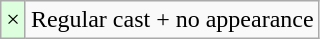<table class="wikitable">
<tr>
<td style="background:#dfd;">×</td>
<td>Regular cast + no appearance</td>
</tr>
</table>
